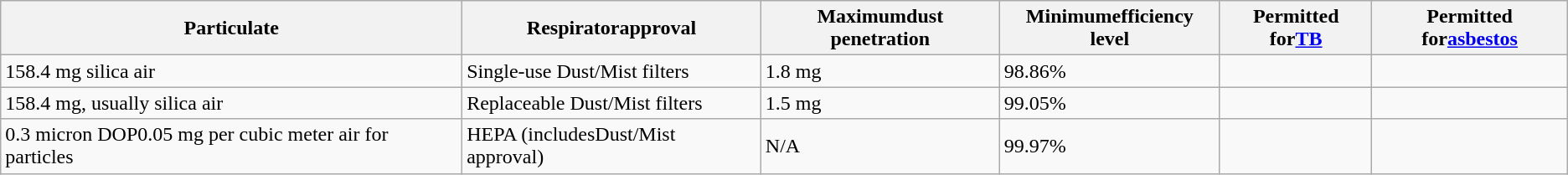<table class="wikitable mw-collapsible nowrap">
<tr>
<th>Particulate</th>
<th>Respiratorapproval</th>
<th>Maximumdust penetration</th>
<th>Minimumefficiency level</th>
<th>Permitted for<a href='#'>TB</a></th>
<th>Permitted for<a href='#'>asbestos</a></th>
</tr>
<tr>
<td>158.4 mg silica air</td>
<td>Single-use Dust/Mist filters</td>
<td>1.8 mg</td>
<td>98.86%</td>
<td></td>
<td></td>
</tr>
<tr>
<td>158.4 mg, usually silica air</td>
<td>Replaceable Dust/Mist filters</td>
<td>1.5 mg</td>
<td>99.05%</td>
<td></td>
<td></td>
</tr>
<tr>
<td>0.3 micron DOP0.05 mg per cubic meter air for particles</td>
<td>HEPA (includesDust/Mist approval)</td>
<td>N/A</td>
<td>99.97%</td>
<td></td>
<td></td>
</tr>
</table>
